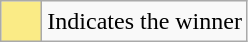<table class="wikitable">
<tr>
<th scope="row" style="text-align:center; background:#FAEB86; height:20px; width:20px"></th>
<td>Indicates the winner</td>
</tr>
</table>
